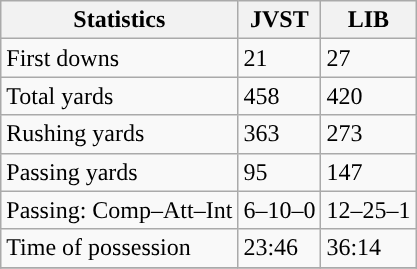<table class="wikitable" style="float: left;">
<tr>
<th>Statistics</th>
<th>JVST</th>
<th>LIB</th>
</tr>
<tr>
<td>First downs</td>
<td>21</td>
<td>27</td>
</tr>
<tr>
<td>Total yards</td>
<td>458</td>
<td>420</td>
</tr>
<tr>
<td>Rushing yards</td>
<td>363</td>
<td>273</td>
</tr>
<tr>
<td>Passing yards</td>
<td>95</td>
<td>147</td>
</tr>
<tr>
<td>Passing: Comp–Att–Int</td>
<td>6–10–0</td>
<td>12–25–1</td>
</tr>
<tr>
<td>Time of possession</td>
<td>23:46</td>
<td>36:14</td>
</tr>
<tr>
</tr>
</table>
